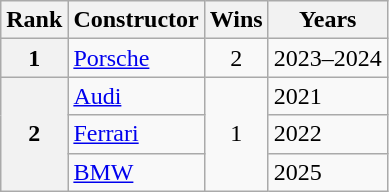<table class="wikitable">
<tr>
<th>Rank</th>
<th>Constructor</th>
<th>Wins</th>
<th>Years</th>
</tr>
<tr>
<th>1</th>
<td> <a href='#'>Porsche</a></td>
<td align=center>2</td>
<td>2023–2024</td>
</tr>
<tr>
<th rowspan="3">2</th>
<td> <a href='#'>Audi</a></td>
<td rowspan="3" align=center>1</td>
<td>2021</td>
</tr>
<tr>
<td> <a href='#'>Ferrari</a></td>
<td>2022</td>
</tr>
<tr>
<td> <a href='#'>BMW</a></td>
<td>2025</td>
</tr>
</table>
